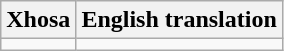<table class="wikitable">
<tr>
<th>Xhosa</th>
<th>English translation</th>
</tr>
<tr>
<td></td>
<td></td>
</tr>
</table>
